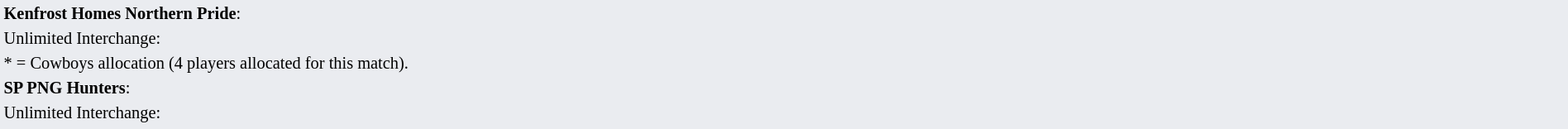<table style="background:#eaecf0; font-size:85%; width:100%;">
<tr>
<td><strong>Kenfrost Homes Northern Pride</strong>:             </td>
</tr>
<tr>
<td>Unlimited Interchange:       </td>
</tr>
<tr>
<td>* = Cowboys allocation (4 players allocated for this match).</td>
</tr>
<tr>
<td><strong>SP PNG Hunters</strong>:             </td>
</tr>
<tr>
<td>Unlimited Interchange:       </td>
</tr>
<tr>
</tr>
</table>
